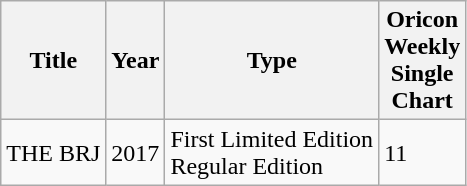<table class="wikitable">
<tr>
<th>Title</th>
<th>Year</th>
<th>Type</th>
<th>Oricon<br>Weekly <br>Single<br>Chart<br></th>
</tr>
<tr>
<td>THE BRJ</td>
<td>2017</td>
<td>First Limited Edition<CD+DVD><br>Regular Edition<CD></td>
<td>11</td>
</tr>
</table>
